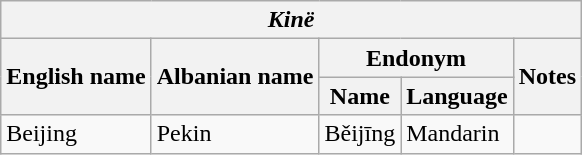<table class="wikitable sortable">
<tr>
<th colspan="5"> <em>Kinë</em></th>
</tr>
<tr>
<th rowspan="2">English name</th>
<th rowspan="2">Albanian name</th>
<th colspan="2">Endonym</th>
<th rowspan="2">Notes</th>
</tr>
<tr>
<th>Name</th>
<th>Language</th>
</tr>
<tr>
<td>Beijing</td>
<td>Pekin</td>
<td>Běijīng</td>
<td>Mandarin</td>
<td></td>
</tr>
</table>
